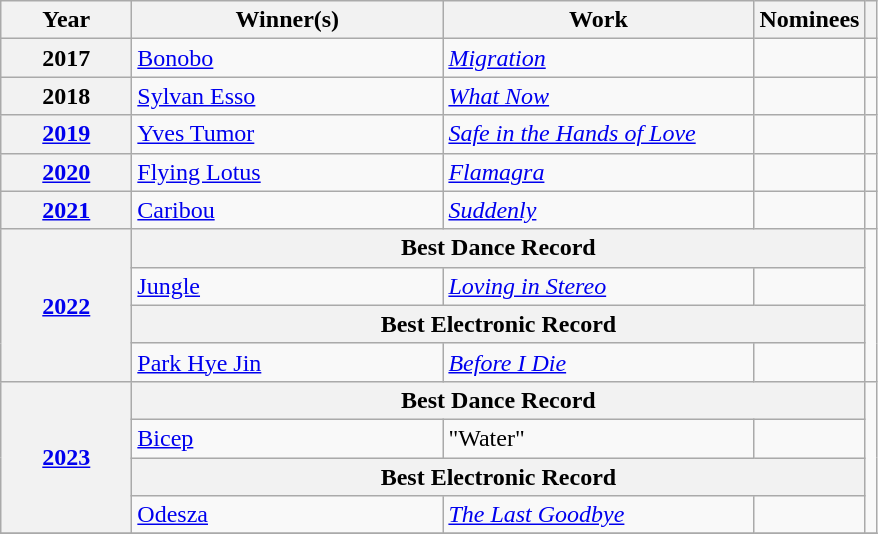<table class="wikitable sortable">
<tr>
<th scope="col" style="width:5em;">Year</th>
<th scope="col" style="width:200px;">Winner(s)</th>
<th scope="col" style="width:200px;">Work</th>
<th scope="col" class="unsortable">Nominees</th>
<th scope="col" class="unsortable"></th>
</tr>
<tr>
<th scope="row">2017</th>
<td><a href='#'>Bonobo</a></td>
<td><em><a href='#'>Migration</a></em></td>
<td></td>
<td align="center"></td>
</tr>
<tr>
<th scope="row">2018</th>
<td><a href='#'>Sylvan Esso</a></td>
<td><em><a href='#'>What Now</a></em></td>
<td></td>
<td align="center"></td>
</tr>
<tr>
<th scope="row"><a href='#'>2019</a></th>
<td><a href='#'>Yves Tumor</a></td>
<td><em><a href='#'>Safe in the Hands of Love</a></em></td>
<td></td>
<td align="center"></td>
</tr>
<tr>
<th scope="row"><a href='#'>2020</a></th>
<td><a href='#'>Flying Lotus</a></td>
<td><em><a href='#'>Flamagra</a></em></td>
<td></td>
<td align="center"></td>
</tr>
<tr>
<th scope="row"><a href='#'>2021</a></th>
<td><a href='#'>Caribou</a></td>
<td><em><a href='#'>Suddenly</a></em></td>
<td></td>
<td align="center"></td>
</tr>
<tr>
<th scope="row" rowspan="4"><a href='#'>2022</a></th>
<th colspan="3">Best Dance Record</th>
<td align="center" rowspan="4"></td>
</tr>
<tr>
<td><a href='#'>Jungle</a></td>
<td><em><a href='#'>Loving in Stereo</a></em></td>
<td></td>
</tr>
<tr>
<th colspan="3">Best Electronic Record</th>
</tr>
<tr>
<td><a href='#'>Park Hye Jin</a></td>
<td><em><a href='#'>Before I Die</a></em></td>
<td></td>
</tr>
<tr>
<th scope="row" rowspan="4"><a href='#'>2023</a></th>
<th colspan="3">Best Dance Record</th>
<td align="center" rowspan="4"><br></td>
</tr>
<tr>
<td><a href='#'>Bicep</a></td>
<td>"Water"</td>
<td></td>
</tr>
<tr>
<th colspan="3">Best Electronic Record</th>
</tr>
<tr>
<td><a href='#'>Odesza</a></td>
<td><em><a href='#'>The Last Goodbye</a></em></td>
<td></td>
</tr>
<tr>
</tr>
</table>
